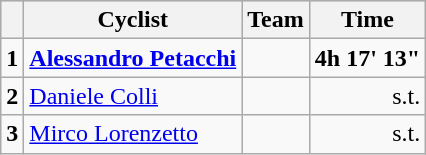<table class="wikitable">
<tr style="background:#ccccff;">
<th></th>
<th>Cyclist</th>
<th>Team</th>
<th>Time</th>
</tr>
<tr>
<td><strong>1</strong></td>
<td><strong><a href='#'>Alessandro Petacchi</a></strong></td>
<td><strong></strong></td>
<td align=right><strong>4h 17' 13"</strong></td>
</tr>
<tr>
<td><strong>2</strong></td>
<td><a href='#'>Daniele Colli</a></td>
<td></td>
<td align=right>s.t.</td>
</tr>
<tr>
<td><strong>3</strong></td>
<td><a href='#'>Mirco Lorenzetto</a></td>
<td></td>
<td align=right>s.t.</td>
</tr>
</table>
